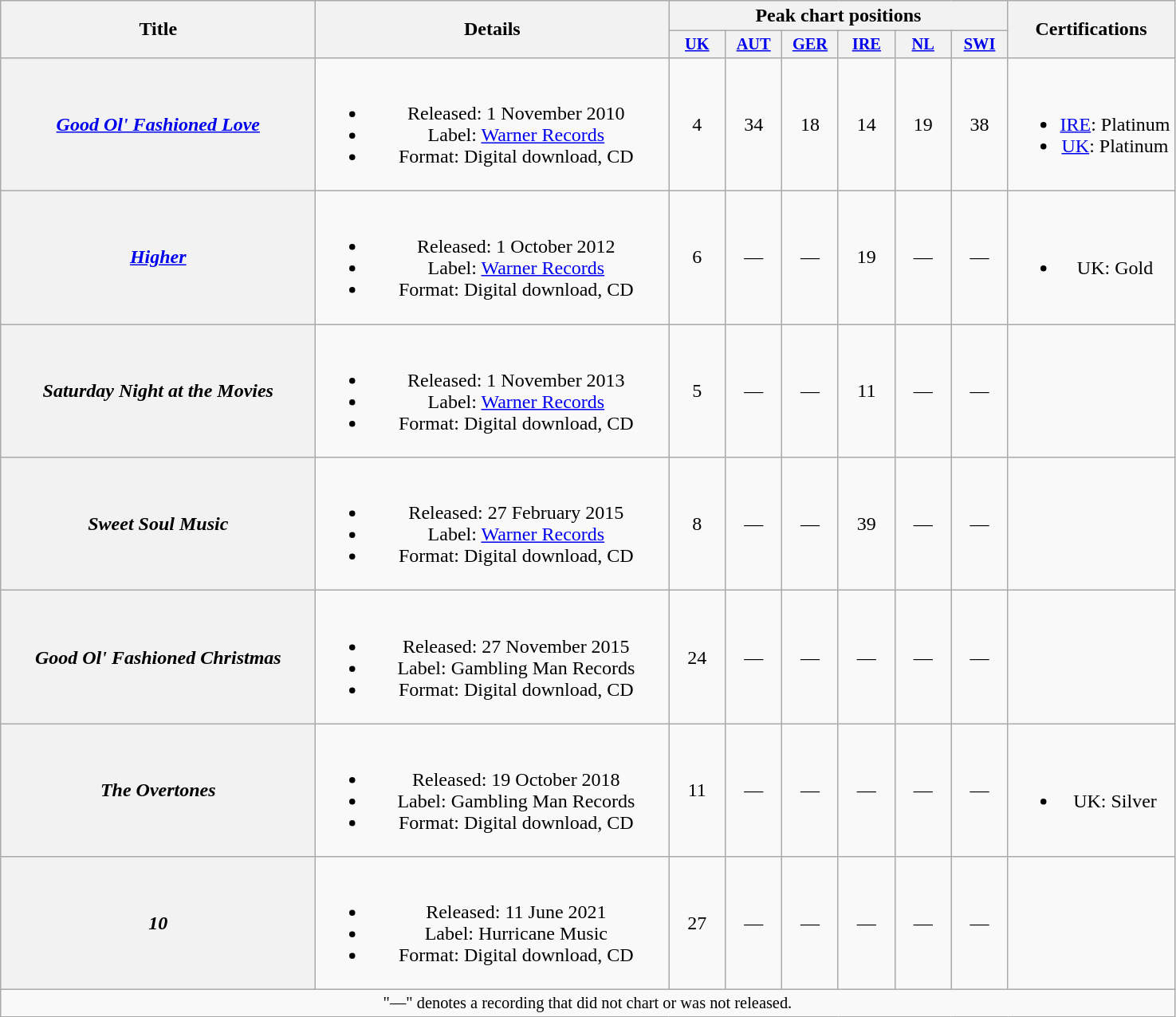<table class="wikitable plainrowheaders" style="text-align:center;">
<tr>
<th scope="col" rowspan="2" style="width:16em;">Title</th>
<th scope="col" rowspan="2" style="width:18em;">Details</th>
<th scope="col" colspan="6">Peak chart positions</th>
<th scope="col" rowspan="2">Certifications</th>
</tr>
<tr>
<th scope="col" style="width:3em;font-size:85%;"><a href='#'>UK</a><br></th>
<th scope="col" style="width:3em;font-size:85%;"><a href='#'>AUT</a><br></th>
<th scope="col" style="width:3em;font-size:85%;"><a href='#'>GER</a><br></th>
<th scope="col" style="width:3em;font-size:85%;"><a href='#'>IRE</a><br></th>
<th scope="col" style="width:3em;font-size:85%;"><a href='#'>NL</a><br></th>
<th scope="col" style="width:3em;font-size:85%;"><a href='#'>SWI</a><br></th>
</tr>
<tr>
<th scope="row"><em><a href='#'>Good Ol' Fashioned Love</a></em></th>
<td><br><ul><li>Released: 1 November 2010</li><li>Label: <a href='#'>Warner Records</a></li><li>Format: Digital download, CD</li></ul></td>
<td>4</td>
<td>34</td>
<td>18</td>
<td>14</td>
<td>19</td>
<td>38</td>
<td><br><ul><li><a href='#'>IRE</a>: Platinum</li><li><a href='#'>UK</a>: Platinum</li></ul></td>
</tr>
<tr>
<th scope="row"><em><a href='#'>Higher</a></em></th>
<td><br><ul><li>Released: 1 October 2012</li><li>Label: <a href='#'>Warner Records</a></li><li>Format: Digital download, CD</li></ul></td>
<td>6</td>
<td>—</td>
<td>—</td>
<td>19</td>
<td>—</td>
<td>—</td>
<td><br><ul><li>UK: Gold</li></ul></td>
</tr>
<tr>
<th scope="row"><em>Saturday Night at the Movies</em></th>
<td><br><ul><li>Released: 1 November 2013</li><li>Label: <a href='#'>Warner Records</a></li><li>Format: Digital download, CD</li></ul></td>
<td>5</td>
<td>—</td>
<td>—</td>
<td>11</td>
<td>—</td>
<td>—</td>
<td></td>
</tr>
<tr>
<th scope="row"><em>Sweet Soul Music</em></th>
<td><br><ul><li>Released: 27 February 2015</li><li>Label: <a href='#'>Warner Records</a></li><li>Format: Digital download, CD</li></ul></td>
<td>8</td>
<td>—</td>
<td>—</td>
<td>39</td>
<td>—</td>
<td>—</td>
<td></td>
</tr>
<tr>
<th scope="row"><em>Good Ol' Fashioned Christmas</em></th>
<td><br><ul><li>Released: 27 November 2015</li><li>Label: Gambling Man Records</li><li>Format: Digital download, CD</li></ul></td>
<td>24</td>
<td>—</td>
<td>—</td>
<td>—</td>
<td>—</td>
<td>—</td>
<td></td>
</tr>
<tr>
<th scope="row"><em>The Overtones</em></th>
<td><br><ul><li>Released: 19 October 2018</li><li>Label: Gambling Man Records</li><li>Format: Digital download, CD</li></ul></td>
<td>11</td>
<td>—</td>
<td>—</td>
<td>—</td>
<td>—</td>
<td>—</td>
<td><br><ul><li>UK: Silver</li></ul></td>
</tr>
<tr>
<th scope="row"><em>10</em></th>
<td><br><ul><li>Released: 11 June 2021</li><li>Label: Hurricane Music</li><li>Format: Digital download, CD</li></ul></td>
<td>27</td>
<td>—</td>
<td>—</td>
<td>—</td>
<td>—</td>
<td>—</td>
<td></td>
</tr>
<tr>
<td colspan="20" style="font-size:85%;">"—" denotes a recording that did not chart or was not released.</td>
</tr>
</table>
